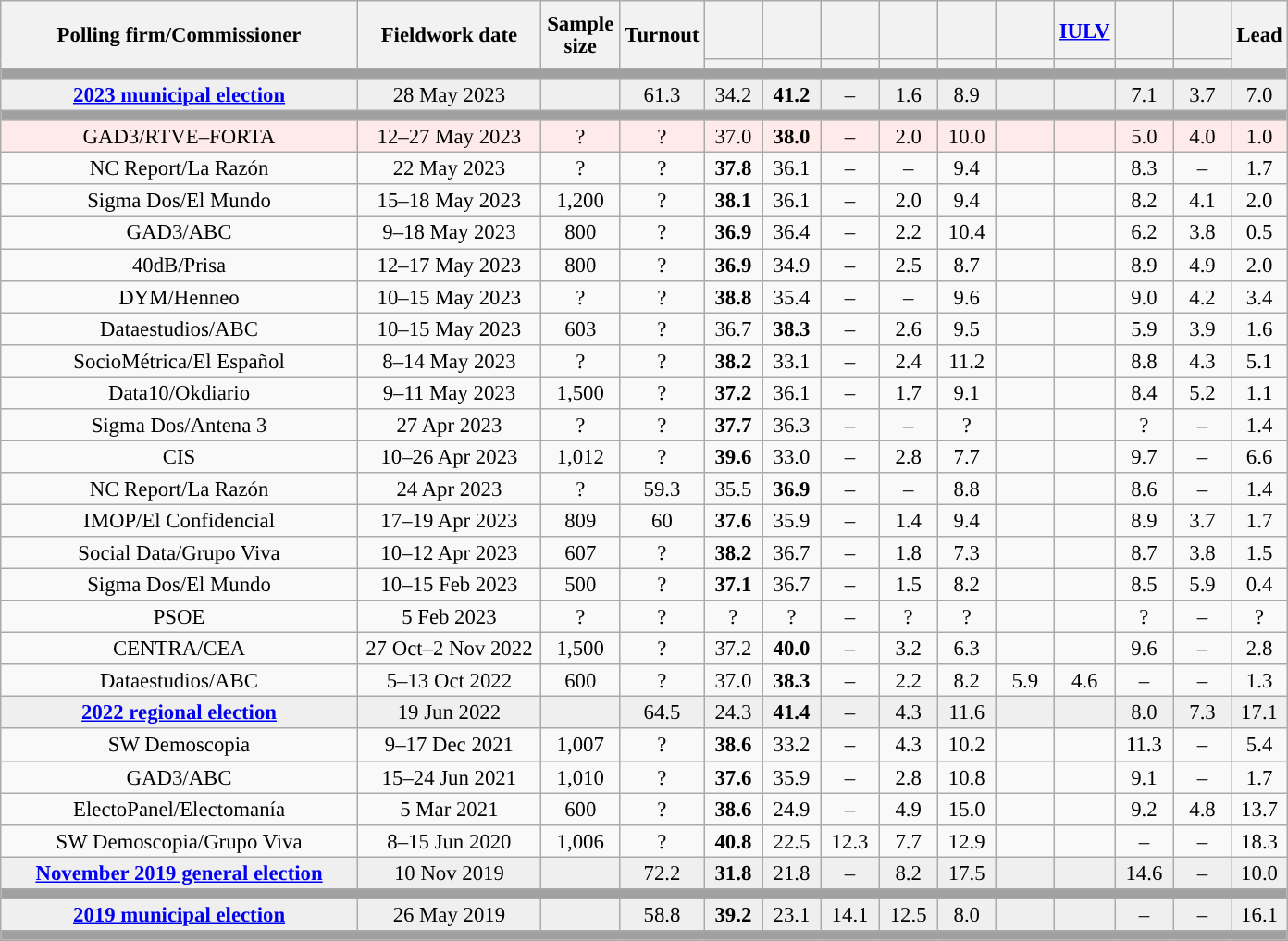<table class="wikitable collapsible collapsed" style="text-align:center; font-size:95%; line-height:16px;">
<tr style="height:42px;">
<th style="width:250px;" rowspan="2">Polling firm/Commissioner</th>
<th style="width:125px;" rowspan="2">Fieldwork date</th>
<th style="width:50px;" rowspan="2">Sample size</th>
<th style="width:45px;" rowspan="2">Turnout</th>
<th style="width:35px;"></th>
<th style="width:35px;"></th>
<th style="width:35px;"></th>
<th style="width:35px;"></th>
<th style="width:35px;"></th>
<th style="width:35px;"></th>
<th style="width:35px;"><a href='#'>IULV</a></th>
<th style="width:35px;"></th>
<th style="width:35px;"></th>
<th style="width:30px;" rowspan="2">Lead</th>
</tr>
<tr>
<th style="color:inherit;background:"></th>
<th style="color:inherit;background:"></th>
<th style="color:inherit;background:"></th>
<th style="color:inherit;background:"></th>
<th style="color:inherit;background:"></th>
<th style="color:inherit;background:"></th>
<th style="color:inherit;background:"></th>
<th style="color:inherit;background:"></th>
<th style="color:inherit;background:"></th>
</tr>
<tr>
<td colspan="14" style="background:#A0A0A0"></td>
</tr>
<tr style="background:#EFEFEF;">
<td><strong><a href='#'>2023 municipal election</a></strong></td>
<td>28 May 2023</td>
<td></td>
<td>61.3</td>
<td>34.2<br></td>
<td><strong>41.2</strong><br></td>
<td>–</td>
<td>1.6<br></td>
<td>8.9<br></td>
<td></td>
<td></td>
<td>7.1<br></td>
<td>3.7<br></td>
<td style="background:">7.0</td>
</tr>
<tr>
<td colspan="14" style="background:#A0A0A0"></td>
</tr>
<tr style="background:#FFEAEA;">
<td>GAD3/RTVE–FORTA</td>
<td>12–27 May 2023</td>
<td>?</td>
<td>?</td>
<td>37.0<br></td>
<td><strong>38.0</strong><br></td>
<td>–</td>
<td>2.0<br></td>
<td>10.0<br></td>
<td></td>
<td></td>
<td>5.0<br></td>
<td>4.0<br></td>
<td style="background:">1.0</td>
</tr>
<tr>
<td>NC Report/La Razón</td>
<td>22 May 2023</td>
<td>?</td>
<td>?</td>
<td><strong>37.8</strong><br></td>
<td>36.1<br></td>
<td>–</td>
<td>–</td>
<td>9.4<br></td>
<td></td>
<td></td>
<td>8.3<br></td>
<td>–</td>
<td style="background:">1.7</td>
</tr>
<tr>
<td>Sigma Dos/El Mundo</td>
<td>15–18 May 2023</td>
<td>1,200</td>
<td>?</td>
<td><strong>38.1</strong><br></td>
<td>36.1<br></td>
<td>–</td>
<td>2.0<br></td>
<td>9.4<br></td>
<td></td>
<td></td>
<td>8.2<br></td>
<td>4.1<br></td>
<td style="background:">2.0</td>
</tr>
<tr>
<td>GAD3/ABC</td>
<td>9–18 May 2023</td>
<td>800</td>
<td>?</td>
<td><strong>36.9</strong><br></td>
<td>36.4<br></td>
<td>–</td>
<td>2.2<br></td>
<td>10.4<br></td>
<td></td>
<td></td>
<td>6.2<br></td>
<td>3.8<br></td>
<td style="background:">0.5</td>
</tr>
<tr>
<td>40dB/Prisa</td>
<td>12–17 May 2023</td>
<td>800</td>
<td>?</td>
<td><strong>36.9</strong><br></td>
<td>34.9<br></td>
<td>–</td>
<td>2.5<br></td>
<td>8.7<br></td>
<td></td>
<td></td>
<td>8.9<br></td>
<td>4.9<br></td>
<td style="background:">2.0</td>
</tr>
<tr>
<td>DYM/Henneo</td>
<td>10–15 May 2023</td>
<td>?</td>
<td>?</td>
<td><strong>38.8</strong><br></td>
<td>35.4<br></td>
<td>–</td>
<td>–</td>
<td>9.6<br></td>
<td></td>
<td></td>
<td>9.0<br></td>
<td>4.2<br></td>
<td style="background:">3.4</td>
</tr>
<tr>
<td>Dataestudios/ABC</td>
<td>10–15 May 2023</td>
<td>603</td>
<td>?</td>
<td>36.7<br></td>
<td><strong>38.3</strong><br></td>
<td>–</td>
<td>2.6<br></td>
<td>9.5<br></td>
<td></td>
<td></td>
<td>5.9<br></td>
<td>3.9<br></td>
<td style="background:">1.6</td>
</tr>
<tr>
<td>SocioMétrica/El Español</td>
<td>8–14 May 2023</td>
<td>?</td>
<td>?</td>
<td><strong>38.2</strong><br></td>
<td>33.1<br></td>
<td>–</td>
<td>2.4<br></td>
<td>11.2<br></td>
<td></td>
<td></td>
<td>8.8<br></td>
<td>4.3<br></td>
<td style="background:">5.1</td>
</tr>
<tr>
<td>Data10/Okdiario</td>
<td>9–11 May 2023</td>
<td>1,500</td>
<td>?</td>
<td><strong>37.2</strong><br></td>
<td>36.1<br></td>
<td>–</td>
<td>1.7<br></td>
<td>9.1<br></td>
<td></td>
<td></td>
<td>8.4<br></td>
<td>5.2<br></td>
<td style="background:">1.1</td>
</tr>
<tr>
<td>Sigma Dos/Antena 3</td>
<td>27 Apr 2023</td>
<td>?</td>
<td>?</td>
<td><strong>37.7</strong><br></td>
<td>36.3<br></td>
<td>–</td>
<td>–</td>
<td>?<br></td>
<td></td>
<td></td>
<td>?<br></td>
<td>–</td>
<td style="background:">1.4</td>
</tr>
<tr>
<td>CIS</td>
<td>10–26 Apr 2023</td>
<td>1,012</td>
<td>?</td>
<td><strong>39.6</strong><br></td>
<td>33.0<br></td>
<td>–</td>
<td>2.8<br></td>
<td>7.7<br></td>
<td></td>
<td></td>
<td>9.7<br></td>
<td>–</td>
<td style="background:">6.6</td>
</tr>
<tr>
<td>NC Report/La Razón</td>
<td>24 Apr 2023</td>
<td>?</td>
<td>59.3</td>
<td>35.5<br></td>
<td><strong>36.9</strong><br></td>
<td>–</td>
<td>–</td>
<td>8.8<br></td>
<td></td>
<td></td>
<td>8.6<br></td>
<td>–</td>
<td style="background:">1.4</td>
</tr>
<tr>
<td>IMOP/El Confidencial</td>
<td>17–19 Apr 2023</td>
<td>809</td>
<td>60</td>
<td><strong>37.6</strong><br></td>
<td>35.9<br></td>
<td>–</td>
<td>1.4<br></td>
<td>9.4<br></td>
<td></td>
<td></td>
<td>8.9<br></td>
<td>3.7<br></td>
<td style="background:">1.7</td>
</tr>
<tr>
<td>Social Data/Grupo Viva</td>
<td>10–12 Apr 2023</td>
<td>607</td>
<td>?</td>
<td><strong>38.2</strong><br></td>
<td>36.7<br></td>
<td>–</td>
<td>1.8<br></td>
<td>7.3<br></td>
<td></td>
<td></td>
<td>8.7<br></td>
<td>3.8<br></td>
<td style="background:">1.5</td>
</tr>
<tr>
<td>Sigma Dos/El Mundo</td>
<td>10–15 Feb 2023</td>
<td>500</td>
<td>?</td>
<td><strong>37.1</strong><br></td>
<td>36.7<br></td>
<td>–</td>
<td>1.5<br></td>
<td>8.2<br></td>
<td></td>
<td></td>
<td>8.5<br></td>
<td>5.9<br></td>
<td style="background:">0.4</td>
</tr>
<tr>
<td>PSOE</td>
<td>5 Feb 2023</td>
<td>?</td>
<td>?</td>
<td>?<br></td>
<td>?<br></td>
<td>–</td>
<td>?<br></td>
<td>?<br></td>
<td></td>
<td></td>
<td>?<br></td>
<td>–</td>
<td style="background:">?</td>
</tr>
<tr>
<td>CENTRA/CEA</td>
<td>27 Oct–2 Nov 2022</td>
<td>1,500</td>
<td>?</td>
<td>37.2<br></td>
<td><strong>40.0</strong><br></td>
<td>–</td>
<td>3.2<br></td>
<td>6.3<br></td>
<td></td>
<td></td>
<td>9.6<br></td>
<td>–</td>
<td style="background:">2.8</td>
</tr>
<tr>
<td>Dataestudios/ABC</td>
<td>5–13 Oct 2022</td>
<td>600</td>
<td>?</td>
<td>37.0<br></td>
<td><strong>38.3</strong><br></td>
<td>–</td>
<td>2.2<br></td>
<td>8.2<br></td>
<td>5.9<br></td>
<td>4.6<br></td>
<td>–</td>
<td>–</td>
<td style="background:">1.3</td>
</tr>
<tr style="background:#EFEFEF;">
<td><strong><a href='#'>2022 regional election</a></strong></td>
<td>19 Jun 2022</td>
<td></td>
<td>64.5</td>
<td>24.3<br></td>
<td><strong>41.4</strong><br></td>
<td>–</td>
<td>4.3<br></td>
<td>11.6<br></td>
<td></td>
<td></td>
<td>8.0<br></td>
<td>7.3<br></td>
<td style="background:">17.1</td>
</tr>
<tr>
<td>SW Demoscopia</td>
<td>9–17 Dec 2021</td>
<td>1,007</td>
<td>?</td>
<td><strong>38.6</strong><br></td>
<td>33.2<br></td>
<td>–</td>
<td>4.3<br></td>
<td>10.2<br></td>
<td></td>
<td></td>
<td>11.3<br></td>
<td>–</td>
<td style="background:">5.4</td>
</tr>
<tr>
<td>GAD3/ABC</td>
<td>15–24 Jun 2021</td>
<td>1,010</td>
<td>?</td>
<td><strong>37.6</strong><br></td>
<td>35.9<br></td>
<td>–</td>
<td>2.8<br></td>
<td>10.8<br></td>
<td></td>
<td></td>
<td>9.1<br></td>
<td>–</td>
<td style="background:">1.7</td>
</tr>
<tr>
<td>ElectoPanel/Electomanía</td>
<td>5 Mar 2021</td>
<td>600</td>
<td>?</td>
<td><strong>38.6</strong><br></td>
<td>24.9<br></td>
<td>–</td>
<td>4.9<br></td>
<td>15.0<br></td>
<td></td>
<td></td>
<td>9.2<br></td>
<td>4.8<br></td>
<td style="background:">13.7</td>
</tr>
<tr>
<td>SW Demoscopia/Grupo Viva</td>
<td>8–15 Jun 2020</td>
<td>1,006</td>
<td>?</td>
<td><strong>40.8</strong><br></td>
<td>22.5<br></td>
<td>12.3<br></td>
<td>7.7<br></td>
<td>12.9<br></td>
<td></td>
<td></td>
<td>–</td>
<td>–</td>
<td style="background:">18.3</td>
</tr>
<tr style="background:#EFEFEF;">
<td><strong><a href='#'>November 2019 general election</a></strong></td>
<td>10 Nov 2019</td>
<td></td>
<td>72.2</td>
<td><strong>31.8</strong><br></td>
<td>21.8<br></td>
<td>–</td>
<td>8.2<br></td>
<td>17.5<br></td>
<td></td>
<td></td>
<td>14.6<br></td>
<td>–</td>
<td style="background:">10.0</td>
</tr>
<tr>
<td colspan="14" style="background:#A0A0A0"></td>
</tr>
<tr style="background:#EFEFEF;">
<td><strong><a href='#'>2019 municipal election</a></strong></td>
<td>26 May 2019</td>
<td></td>
<td>58.8</td>
<td><strong>39.2</strong><br></td>
<td>23.1<br></td>
<td>14.1<br></td>
<td>12.5<br></td>
<td>8.0<br></td>
<td></td>
<td></td>
<td>–</td>
<td>–</td>
<td style="background:">16.1</td>
</tr>
<tr>
<td colspan="14" style="background:#A0A0A0"></td>
</tr>
</table>
